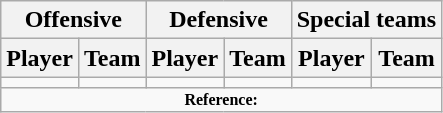<table class="wikitable" border="1">
<tr>
<th colspan="2">Offensive</th>
<th colspan="2">Defensive</th>
<th colspan="2">Special teams</th>
</tr>
<tr>
<th>Player</th>
<th>Team</th>
<th>Player</th>
<th>Team</th>
<th>Player</th>
<th>Team</th>
</tr>
<tr>
<td></td>
<td></td>
<td></td>
<td></td>
<td></td>
<td></td>
</tr>
<tr>
<td colspan="8" style="font-size: 8pt" align="center"><strong>Reference: </strong></td>
</tr>
</table>
